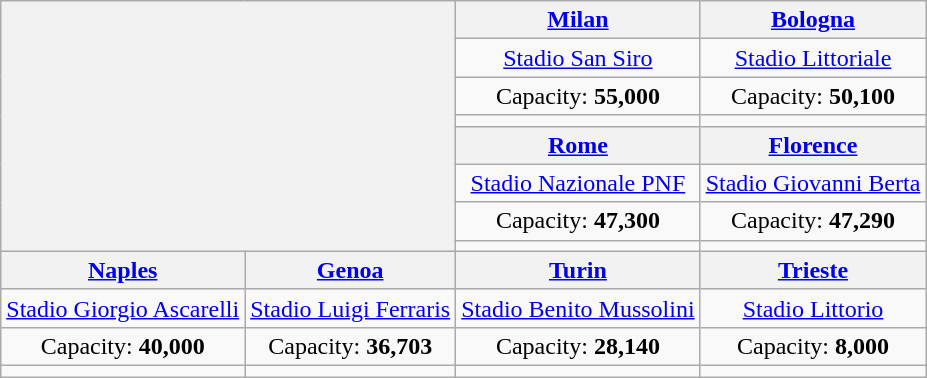<table class="wikitable" style="text-align:center">
<tr>
<th colspan="2" rowspan="8"></th>
<th><a href='#'>Milan</a></th>
<th><a href='#'>Bologna</a></th>
</tr>
<tr>
<td><a href='#'>Stadio San Siro</a></td>
<td><a href='#'>Stadio Littoriale</a></td>
</tr>
<tr>
<td>Capacity: <strong>55,000</strong></td>
<td>Capacity: <strong>50,100</strong></td>
</tr>
<tr>
<td></td>
<td></td>
</tr>
<tr>
<th><a href='#'>Rome</a></th>
<th><a href='#'>Florence</a></th>
</tr>
<tr>
<td><a href='#'>Stadio Nazionale PNF</a></td>
<td><a href='#'>Stadio Giovanni Berta</a></td>
</tr>
<tr>
<td>Capacity: <strong>47,300</strong></td>
<td>Capacity: <strong>47,290</strong></td>
</tr>
<tr>
<td></td>
<td></td>
</tr>
<tr>
<th><a href='#'>Naples</a></th>
<th><a href='#'>Genoa</a></th>
<th><a href='#'>Turin</a></th>
<th><a href='#'>Trieste</a></th>
</tr>
<tr>
<td><a href='#'>Stadio Giorgio Ascarelli</a></td>
<td><a href='#'>Stadio Luigi Ferraris</a></td>
<td><a href='#'>Stadio Benito Mussolini</a></td>
<td><a href='#'>Stadio Littorio</a></td>
</tr>
<tr>
<td>Capacity: <strong>40,000</strong></td>
<td>Capacity: <strong>36,703</strong></td>
<td>Capacity: <strong>28,140</strong></td>
<td>Capacity: <strong>8,000</strong></td>
</tr>
<tr>
<td></td>
<td></td>
<td></td>
<td></td>
</tr>
</table>
